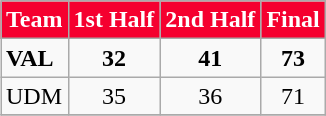<table class="wikitable" align=right>
<tr style="background: #F5002F; color: #FFFFFF">
<td><strong>Team</strong></td>
<td><strong>1st Half</strong></td>
<td><strong>2nd Half</strong></td>
<td><strong>Final</strong></td>
</tr>
<tr>
<td><strong>VAL</strong></td>
<td align=center><strong>32</strong></td>
<td align=center><strong>41</strong></td>
<td align=center><strong>73</strong></td>
</tr>
<tr>
<td>UDM</td>
<td align=center>35</td>
<td align=center>36</td>
<td align=center>71</td>
</tr>
<tr>
</tr>
</table>
